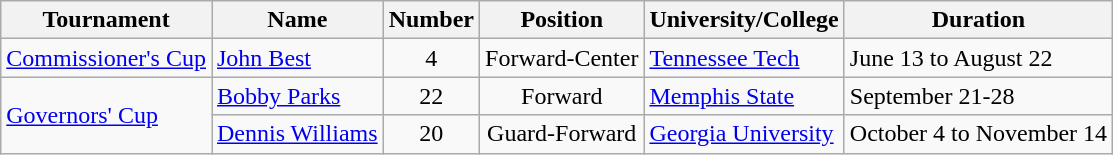<table class="wikitable">
<tr>
<th>Tournament</th>
<th>Name</th>
<th>Number</th>
<th>Position</th>
<th>University/College</th>
<th>Duration</th>
</tr>
<tr>
<td><a href='#'>Commissioner's Cup</a></td>
<td><a href='#'>John Best</a></td>
<td align=center>4</td>
<td align=center>Forward-Center</td>
<td><a href='#'>Tennessee Tech</a></td>
<td>June 13 to August 22</td>
</tr>
<tr>
<td rowspan="2"><a href='#'>Governors' Cup</a></td>
<td><a href='#'>Bobby Parks</a></td>
<td align=center>22</td>
<td align=center>Forward</td>
<td><a href='#'>Memphis State</a></td>
<td>September 21-28</td>
</tr>
<tr>
<td><a href='#'>Dennis Williams</a></td>
<td align=center>20</td>
<td align=center>Guard-Forward</td>
<td><a href='#'>Georgia University</a></td>
<td>October 4 to November 14</td>
</tr>
</table>
